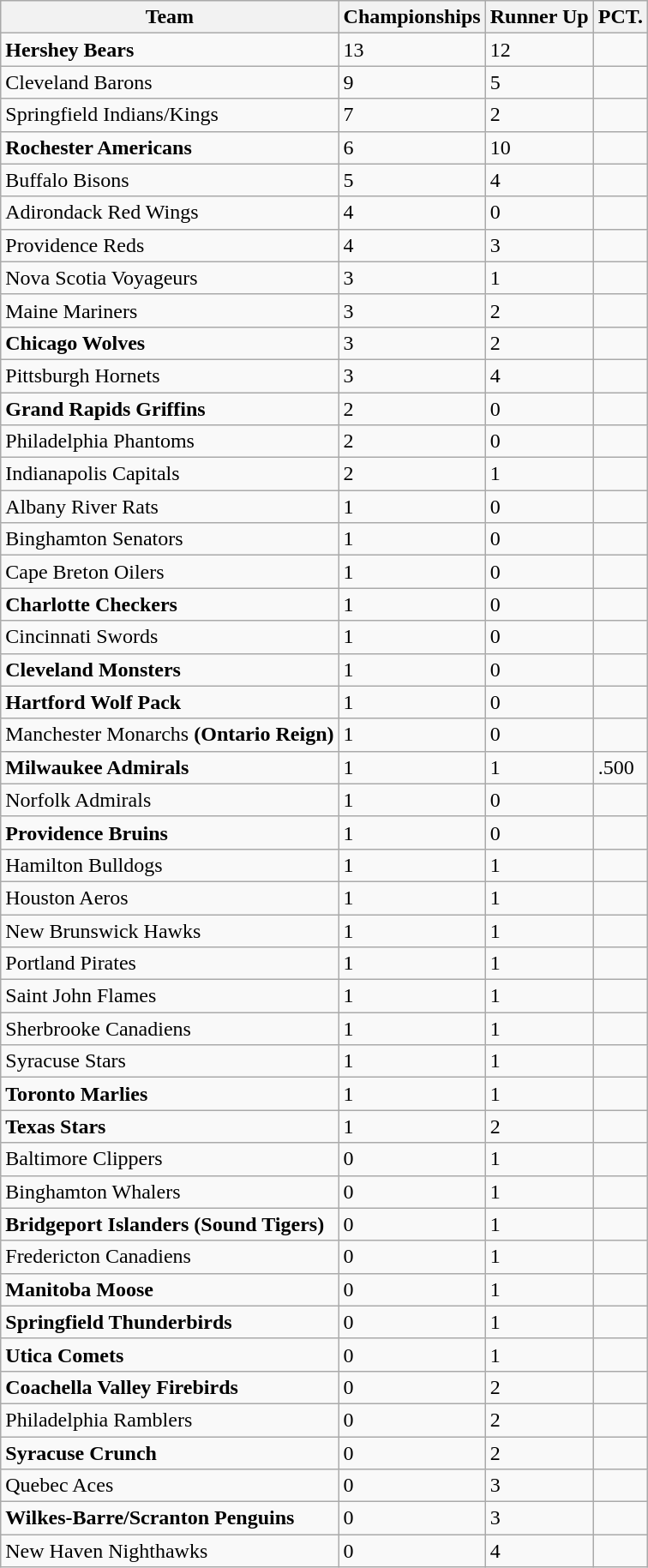<table class="wikitable sortable">
<tr>
<th>Team</th>
<th>Championships</th>
<th>Runner Up</th>
<th>PCT.</th>
</tr>
<tr>
<td><strong>Hershey Bears</strong></td>
<td>13</td>
<td>12</td>
<td></td>
</tr>
<tr>
<td>Cleveland Barons</td>
<td>9</td>
<td>5</td>
<td></td>
</tr>
<tr>
<td>Springfield Indians/Kings</td>
<td>7</td>
<td>2</td>
<td></td>
</tr>
<tr>
<td><strong>Rochester Americans</strong></td>
<td>6</td>
<td>10</td>
<td></td>
</tr>
<tr>
<td>Buffalo Bisons</td>
<td>5</td>
<td>4</td>
<td></td>
</tr>
<tr>
<td>Adirondack Red Wings</td>
<td>4</td>
<td>0</td>
<td></td>
</tr>
<tr>
<td>Providence Reds</td>
<td>4</td>
<td>3</td>
<td></td>
</tr>
<tr>
<td>Nova Scotia Voyageurs</td>
<td>3</td>
<td>1</td>
<td></td>
</tr>
<tr>
<td>Maine Mariners</td>
<td>3</td>
<td>2</td>
<td></td>
</tr>
<tr>
<td><strong>Chicago Wolves</strong></td>
<td>3</td>
<td>2</td>
<td></td>
</tr>
<tr>
<td>Pittsburgh Hornets</td>
<td>3</td>
<td>4</td>
<td></td>
</tr>
<tr>
<td><strong>Grand Rapids Griffins</strong></td>
<td>2</td>
<td>0</td>
<td></td>
</tr>
<tr>
<td>Philadelphia Phantoms</td>
<td>2</td>
<td>0</td>
<td></td>
</tr>
<tr>
<td>Indianapolis Capitals</td>
<td>2</td>
<td>1</td>
<td></td>
</tr>
<tr>
<td>Albany River Rats</td>
<td>1</td>
<td>0</td>
<td></td>
</tr>
<tr>
<td>Binghamton Senators</td>
<td>1</td>
<td>0</td>
<td></td>
</tr>
<tr>
<td>Cape Breton Oilers</td>
<td>1</td>
<td>0</td>
<td></td>
</tr>
<tr>
<td><strong>Charlotte Checkers</strong></td>
<td>1</td>
<td>0</td>
<td></td>
</tr>
<tr>
<td>Cincinnati Swords</td>
<td>1</td>
<td>0</td>
<td></td>
</tr>
<tr>
<td><strong>Cleveland Monsters</strong></td>
<td>1</td>
<td>0</td>
<td></td>
</tr>
<tr>
<td><strong>Hartford Wolf Pack</strong></td>
<td>1</td>
<td>0</td>
<td></td>
</tr>
<tr>
<td>Manchester Monarchs <strong>(Ontario Reign)</strong></td>
<td>1</td>
<td>0</td>
<td></td>
</tr>
<tr>
<td><strong>Milwaukee Admirals</strong></td>
<td>1</td>
<td>1</td>
<td>.500</td>
</tr>
<tr>
<td>Norfolk Admirals</td>
<td>1</td>
<td>0</td>
<td></td>
</tr>
<tr>
<td><strong>Providence Bruins</strong></td>
<td>1</td>
<td>0</td>
<td></td>
</tr>
<tr>
<td>Hamilton Bulldogs</td>
<td>1</td>
<td>1</td>
<td></td>
</tr>
<tr>
<td>Houston Aeros</td>
<td>1</td>
<td>1</td>
<td></td>
</tr>
<tr>
<td>New Brunswick Hawks</td>
<td>1</td>
<td>1</td>
<td></td>
</tr>
<tr>
<td>Portland Pirates</td>
<td>1</td>
<td>1</td>
<td></td>
</tr>
<tr>
<td>Saint John Flames</td>
<td>1</td>
<td>1</td>
<td></td>
</tr>
<tr>
<td>Sherbrooke Canadiens</td>
<td>1</td>
<td>1</td>
<td></td>
</tr>
<tr>
<td>Syracuse Stars</td>
<td>1</td>
<td>1</td>
<td></td>
</tr>
<tr>
<td><strong>Toronto Marlies</strong></td>
<td>1</td>
<td>1</td>
<td></td>
</tr>
<tr>
<td><strong>Texas Stars</strong></td>
<td>1</td>
<td>2</td>
<td></td>
</tr>
<tr>
<td>Baltimore Clippers</td>
<td>0</td>
<td>1</td>
<td></td>
</tr>
<tr>
<td>Binghamton Whalers</td>
<td>0</td>
<td>1</td>
<td></td>
</tr>
<tr>
<td><strong>Bridgeport Islanders (Sound Tigers)</strong></td>
<td>0</td>
<td>1</td>
<td></td>
</tr>
<tr>
<td>Fredericton Canadiens</td>
<td>0</td>
<td>1</td>
<td></td>
</tr>
<tr>
<td><strong>Manitoba Moose</strong></td>
<td>0</td>
<td>1</td>
<td></td>
</tr>
<tr>
<td><strong>Springfield Thunderbirds</strong></td>
<td>0</td>
<td>1</td>
<td></td>
</tr>
<tr>
<td><strong>Utica Comets</strong></td>
<td>0</td>
<td>1</td>
<td></td>
</tr>
<tr>
<td><strong>Coachella Valley Firebirds</strong></td>
<td>0</td>
<td>2</td>
<td></td>
</tr>
<tr>
<td>Philadelphia Ramblers</td>
<td>0</td>
<td>2</td>
<td></td>
</tr>
<tr>
<td><strong>Syracuse Crunch</strong></td>
<td>0</td>
<td>2</td>
<td></td>
</tr>
<tr>
<td>Quebec Aces</td>
<td>0</td>
<td>3</td>
<td></td>
</tr>
<tr>
<td><strong>Wilkes-Barre/Scranton Penguins</strong></td>
<td>0</td>
<td>3</td>
<td></td>
</tr>
<tr>
<td>New Haven Nighthawks</td>
<td>0</td>
<td>4</td>
<td></td>
</tr>
</table>
